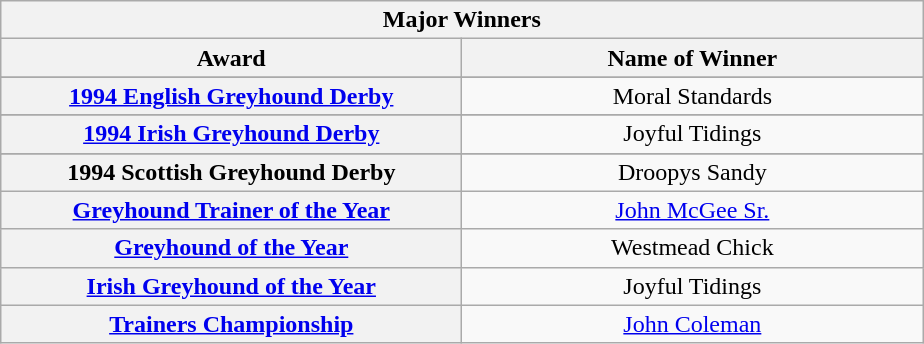<table class="wikitable">
<tr>
<th colspan="2">Major Winners</th>
</tr>
<tr>
<th width=300>Award</th>
<th width=300>Name of Winner</th>
</tr>
<tr>
</tr>
<tr align=center>
<th><a href='#'>1994 English Greyhound Derby</a></th>
<td>Moral Standards </td>
</tr>
<tr>
</tr>
<tr align=center>
<th><a href='#'>1994 Irish Greyhound Derby</a></th>
<td>Joyful Tidings </td>
</tr>
<tr>
</tr>
<tr align=center>
<th>1994 Scottish Greyhound Derby</th>
<td>Droopys Sandy </td>
</tr>
<tr align=center>
<th><a href='#'>Greyhound Trainer of the Year</a></th>
<td><a href='#'>John McGee Sr.</a></td>
</tr>
<tr align=center>
<th><a href='#'>Greyhound of the Year</a></th>
<td>Westmead Chick</td>
</tr>
<tr align=center>
<th><a href='#'>Irish Greyhound of the Year</a></th>
<td>Joyful Tidings</td>
</tr>
<tr align=center>
<th><a href='#'>Trainers Championship</a></th>
<td><a href='#'>John Coleman</a></td>
</tr>
</table>
